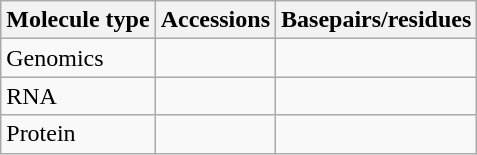<table class="wikitable sortable">
<tr>
<th>Molecule type</th>
<th>Accessions</th>
<th>Basepairs/residues</th>
</tr>
<tr>
<td>Genomics</td>
<td align="middle"></td>
<td align="middle"></td>
</tr>
<tr>
<td>RNA</td>
<td align="middle"></td>
<td align="middle"></td>
</tr>
<tr>
<td>Protein</td>
<td align="middle"></td>
<td align="middle"></td>
</tr>
</table>
